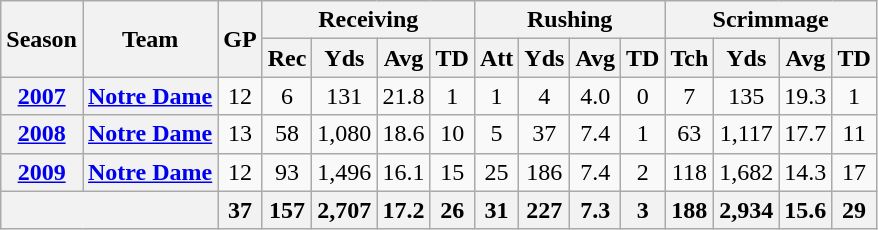<table class="wikitable" style="text-align:center;">
<tr>
<th rowspan="2">Season</th>
<th rowspan="2">Team</th>
<th rowspan="2">GP</th>
<th colspan="4">Receiving</th>
<th colspan="4">Rushing</th>
<th colspan="4">Scrimmage</th>
</tr>
<tr>
<th>Rec</th>
<th>Yds</th>
<th>Avg</th>
<th>TD</th>
<th>Att</th>
<th>Yds</th>
<th>Avg</th>
<th>TD</th>
<th>Tch</th>
<th>Yds</th>
<th>Avg</th>
<th>TD</th>
</tr>
<tr>
<th><a href='#'>2007</a></th>
<th><a href='#'>Notre Dame</a></th>
<td>12</td>
<td>6</td>
<td>131</td>
<td>21.8</td>
<td>1</td>
<td>1</td>
<td>4</td>
<td>4.0</td>
<td>0</td>
<td>7</td>
<td>135</td>
<td>19.3</td>
<td>1</td>
</tr>
<tr>
<th><a href='#'>2008</a></th>
<th><a href='#'>Notre Dame</a></th>
<td>13</td>
<td>58</td>
<td>1,080</td>
<td>18.6</td>
<td>10</td>
<td>5</td>
<td>37</td>
<td>7.4</td>
<td>1</td>
<td>63</td>
<td>1,117</td>
<td>17.7</td>
<td>11</td>
</tr>
<tr>
<th><a href='#'>2009</a></th>
<th><a href='#'>Notre Dame</a></th>
<td>12</td>
<td>93</td>
<td>1,496</td>
<td>16.1</td>
<td>15</td>
<td>25</td>
<td>186</td>
<td>7.4</td>
<td>2</td>
<td>118</td>
<td>1,682</td>
<td>14.3</td>
<td>17</td>
</tr>
<tr>
<th colspan="2"></th>
<th>37</th>
<th>157</th>
<th>2,707</th>
<th>17.2</th>
<th>26</th>
<th>31</th>
<th>227</th>
<th>7.3</th>
<th>3</th>
<th>188</th>
<th>2,934</th>
<th>15.6</th>
<th>29</th>
</tr>
</table>
